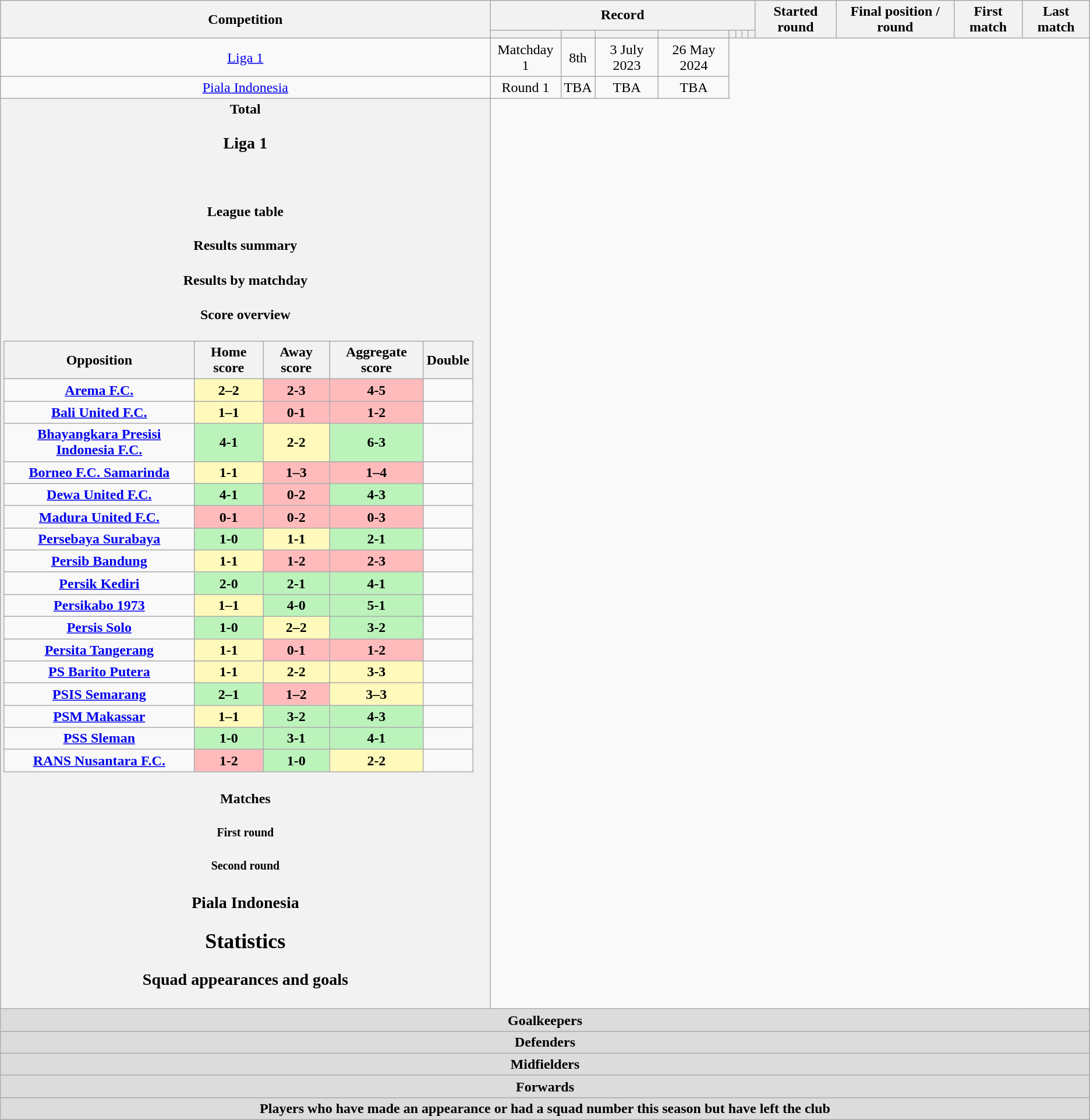<table class="wikitable" style="text-align: center">
<tr>
<th rowspan=2>Competition</th>
<th colspan=8>Record</th>
<th rowspan=2>Started round</th>
<th rowspan=2>Final position / round</th>
<th rowspan=2>First match</th>
<th rowspan=2>Last match</th>
</tr>
<tr>
<th></th>
<th></th>
<th></th>
<th></th>
<th></th>
<th></th>
<th></th>
<th></th>
</tr>
<tr>
<td><a href='#'>Liga 1</a><br></td>
<td>Matchday 1</td>
<td>8th</td>
<td>3 July 2023</td>
<td>26 May 2024</td>
</tr>
<tr>
<td><a href='#'>Piala Indonesia</a><br></td>
<td>Round 1</td>
<td>TBA</td>
<td>TBA</td>
<td>TBA</td>
</tr>
<tr>
<th>Total<br>
<h3>Liga 1</h3><br><h4>League table</h4><h4>Results summary</h4>
<h4>Results by matchday</h4><h4>Score overview</h4>

<table class="wikitable" style="text-align: center;">
<tr>
<th>Opposition</th>
<th>Home score</th>
<th>Away score</th>
<th>Aggregate score</th>
<th>Double</th>
</tr>
<tr>
<td><a href='#'>Arema F.C.</a></td>
<td style="background:#fffabb;">2–2</td>
<td style="background:#fbb">2-3</td>
<td style="background:#fbb">4-5</td>
<td></td>
</tr>
<tr>
<td><a href='#'>Bali United F.C.</a></td>
<td style="background:#fffabb;">1–1</td>
<td style="background:#fbb">0-1</td>
<td style="background:#fbb">1-2</td>
<td></td>
</tr>
<tr>
<td><a href='#'>Bhayangkara Presisi Indonesia F.C.</a></td>
<td style="background:#bbf3bb;">4-1</td>
<td style="background:#fffabb;">2-2</td>
<td style="background:#bbf3bb;">6-3</td>
<td></td>
</tr>
<tr>
<td><a href='#'>Borneo F.C. Samarinda</a></td>
<td style="background:#fffabb;">1-1</td>
<td style="background:#fbb;">1–3</td>
<td style="background:#fbb;">1–4</td>
<td></td>
</tr>
<tr>
<td><a href='#'>Dewa United F.C.</a></td>
<td style="background:#bbf3bb">4-1</td>
<td style="background:#fbb;">0-2</td>
<td style="background:#bbf3bb">4-3</td>
<td></td>
</tr>
<tr>
<td><a href='#'>Madura United F.C.</a></td>
<td style="background:#fbb">0-1</td>
<td style="background:#fbb;">0-2</td>
<td style="background:#fbb">0-3</td>
<td></td>
</tr>
<tr>
<td><a href='#'>Persebaya Surabaya</a></td>
<td style="background:#bbf3bb;">1-0</td>
<td style="background:#fffabb">1-1</td>
<td style="background:#bbf3bb">2-1</td>
<td></td>
</tr>
<tr>
<td><a href='#'>Persib Bandung</a></td>
<td style="background:#fffabb;">1-1</td>
<td style="background:#fbb">1-2</td>
<td style="background:#fbb">2-3</td>
<td></td>
</tr>
<tr>
<td><a href='#'>Persik Kediri</a></td>
<td style="background:#bbf3bb;">2-0</td>
<td style="background:#bbf3bb;">2-1</td>
<td style="background:#bbf3bb;">4-1</td>
<td></td>
</tr>
<tr>
<td><a href='#'>Persikabo 1973</a></td>
<td style="background:#fffabb;">1–1</td>
<td style="background:#bbf3bb;">4-0</td>
<td style="background:#bbf3bb;">5-1</td>
<td></td>
</tr>
<tr>
<td><a href='#'>Persis Solo</a></td>
<td style="background:#bbf3bb;">1-0</td>
<td style="background:#fffabb;">2–2</td>
<td style="background:#bbf3bb;">3-2</td>
<td></td>
</tr>
<tr>
<td><a href='#'>Persita Tangerang</a></td>
<td style="background:#fffabb;">1-1</td>
<td style="background:#fbb">0-1</td>
<td style="background:#fbb">1-2</td>
<td></td>
</tr>
<tr>
<td><a href='#'>PS Barito Putera</a></td>
<td style="background:#fffabb;">1-1</td>
<td style="background:#fffabb;">2-2</td>
<td style="background:#fffabb">3-3</td>
<td></td>
</tr>
<tr>
<td><a href='#'>PSIS Semarang</a></td>
<td style="background:#bbf3bb">2–1</td>
<td style="background:#fbb;">1–2</td>
<td style="background:#fffabb">3–3</td>
<td></td>
</tr>
<tr>
<td><a href='#'>PSM Makassar</a></td>
<td style="background:#fffabb;">1–1</td>
<td style="background:#bbf3bb;">3-2</td>
<td style="background:#bbf3bb;">4-3</td>
<td></td>
</tr>
<tr>
<td><a href='#'>PSS Sleman</a></td>
<td style="background:#bbf3bb;">1-0</td>
<td style="background:#bbf3bb">3-1</td>
<td style="background:#bbf3bb">4-1</td>
<td></td>
</tr>
<tr>
<td><a href='#'>RANS Nusantara F.C.</a></td>
<td style="background:#fbb;">1-2</td>
<td style="background:#bbf3bb;">1-0</td>
<td style="background:#fffabb">2-2</td>
<td></td>
</tr>
</table>
<h4>Matches</h4>

<h5>First round</h5>















<h5>Second round</h5>















<h3>Piala Indonesia</h3><h2>Statistics</h2><h3>Squad appearances and goals</h3></th>
</tr>
<tr>
<th colspan=14 style=background:#dcdcdc; text-align:center>Goalkeepers<br>

</th>
</tr>
<tr>
<th colspan=14 style=background:#dcdcdc; text-align:center>Defenders<br>








</th>
</tr>
<tr>
<th colspan=14 style=background:#dcdcdc; text-align:center>Midfielders<br>








</th>
</tr>
<tr>
<th colspan=14 style=background:#dcdcdc; text-align:center>Forwards<br>

</th>
</tr>
<tr>
<th colspan=14 style=background:#dcdcdc; text-align:center>Players who have made an appearance or had a squad number this season but have left the club<br>


</th>
</tr>
</table>
